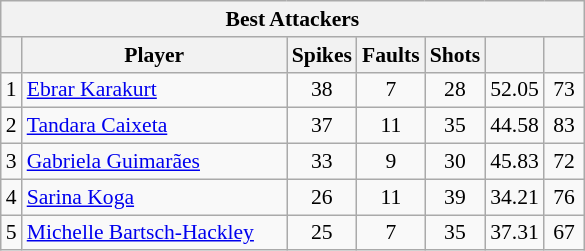<table class="wikitable sortable" style=font-size:90%>
<tr>
<th colspan=7>Best Attackers</th>
</tr>
<tr>
<th></th>
<th width=170>Player</th>
<th width=20>Spikes</th>
<th width=20>Faults</th>
<th width=20>Shots</th>
<th width=20></th>
<th width=20></th>
</tr>
<tr>
<td>1</td>
<td> <a href='#'>Ebrar Karakurt</a></td>
<td align=center>38</td>
<td align=center>7</td>
<td align=center>28</td>
<td align=center>52.05</td>
<td align=center>73</td>
</tr>
<tr>
<td>2</td>
<td> <a href='#'>Tandara Caixeta</a></td>
<td align=center>37</td>
<td align=center>11</td>
<td align=center>35</td>
<td align=center>44.58</td>
<td align=center>83</td>
</tr>
<tr>
<td>3</td>
<td> <a href='#'>Gabriela Guimarães</a></td>
<td align=center>33</td>
<td align=center>9</td>
<td align=center>30</td>
<td align=center>45.83</td>
<td align=center>72</td>
</tr>
<tr>
<td>4</td>
<td> <a href='#'>Sarina Koga</a></td>
<td align=center>26</td>
<td align=center>11</td>
<td align=center>39</td>
<td align=center>34.21</td>
<td align=center>76</td>
</tr>
<tr>
<td>5</td>
<td> <a href='#'>Michelle Bartsch-Hackley</a></td>
<td align=center>25</td>
<td align=center>7</td>
<td align=center>35</td>
<td align=center>37.31</td>
<td align=center>67</td>
</tr>
</table>
